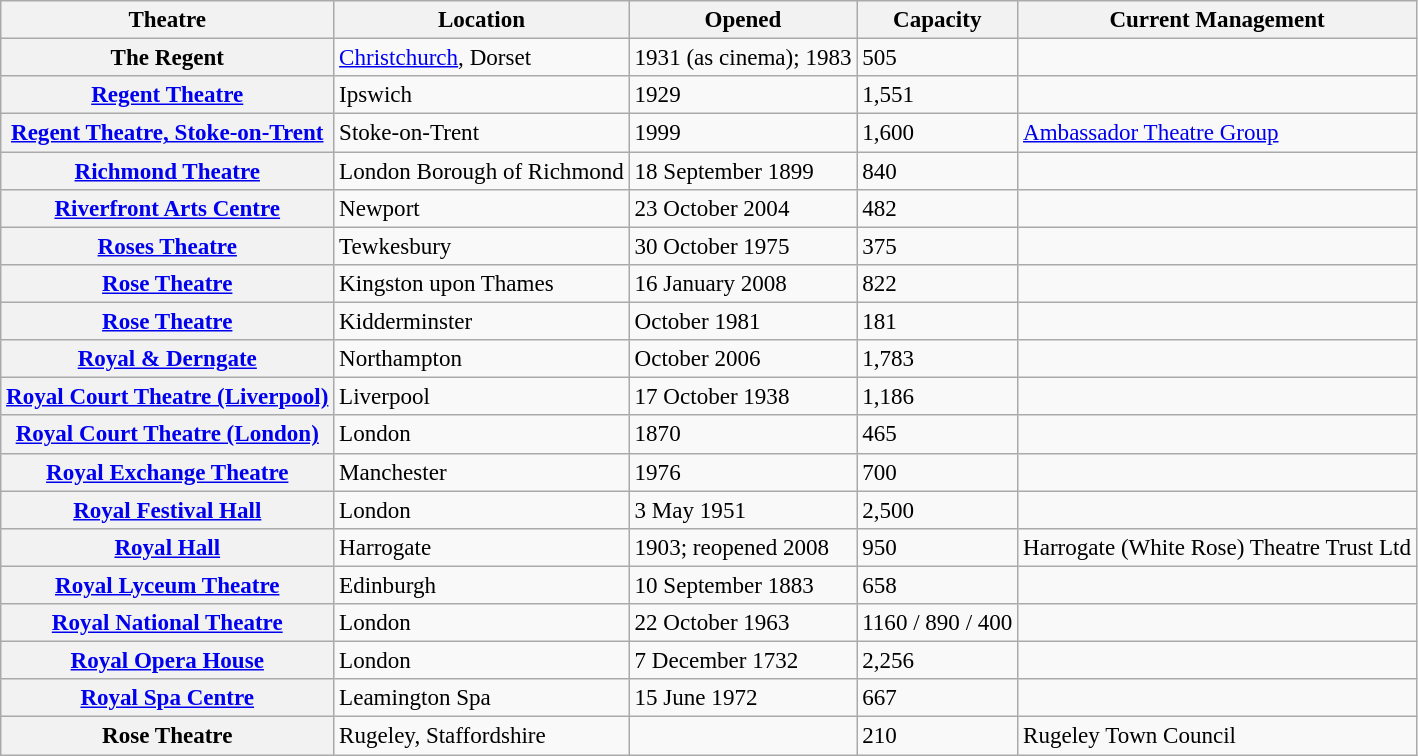<table class="wikitable" style="text-align: left; font-size:96%;">
<tr>
<th>Theatre</th>
<th>Location</th>
<th>Opened</th>
<th>Capacity</th>
<th>Current Management</th>
</tr>
<tr>
<th>The Regent</th>
<td><a href='#'>Christchurch</a>, Dorset</td>
<td>1931 (as cinema); 1983</td>
<td>505</td>
<td></td>
</tr>
<tr>
<th><a href='#'>Regent Theatre</a></th>
<td>Ipswich</td>
<td>1929</td>
<td>1,551</td>
<td></td>
</tr>
<tr>
<th><a href='#'>Regent Theatre, Stoke-on-Trent</a></th>
<td>Stoke-on-Trent</td>
<td>1999</td>
<td>1,600</td>
<td><a href='#'>Ambassador Theatre Group</a></td>
</tr>
<tr>
<th><a href='#'>Richmond Theatre</a></th>
<td>London Borough of Richmond</td>
<td>18 September 1899</td>
<td>840</td>
<td></td>
</tr>
<tr>
<th><a href='#'>Riverfront Arts Centre</a></th>
<td>Newport</td>
<td>23 October 2004</td>
<td>482</td>
<td></td>
</tr>
<tr>
<th><a href='#'>Roses Theatre</a></th>
<td>Tewkesbury</td>
<td>30 October 1975</td>
<td>375</td>
<td></td>
</tr>
<tr>
<th><a href='#'>Rose Theatre</a></th>
<td>Kingston upon Thames</td>
<td>16 January 2008</td>
<td>822</td>
<td></td>
</tr>
<tr>
<th><a href='#'>Rose Theatre</a></th>
<td>Kidderminster</td>
<td>October 1981</td>
<td>181</td>
<td></td>
</tr>
<tr>
<th><a href='#'>Royal & Derngate</a></th>
<td>Northampton</td>
<td>October 2006</td>
<td>1,783</td>
<td></td>
</tr>
<tr>
<th><a href='#'>Royal Court Theatre (Liverpool)</a></th>
<td>Liverpool</td>
<td>17 October 1938</td>
<td>1,186</td>
<td></td>
</tr>
<tr>
<th><a href='#'>Royal Court Theatre (London)</a></th>
<td>London</td>
<td>1870</td>
<td>465</td>
<td></td>
</tr>
<tr>
<th><a href='#'>Royal Exchange Theatre</a></th>
<td>Manchester</td>
<td>1976</td>
<td>700</td>
<td></td>
</tr>
<tr>
<th><a href='#'>Royal Festival Hall</a></th>
<td>London</td>
<td>3 May 1951</td>
<td>2,500</td>
<td></td>
</tr>
<tr>
<th><a href='#'>Royal Hall</a></th>
<td>Harrogate</td>
<td>1903; reopened 2008</td>
<td>950</td>
<td>Harrogate (White Rose) Theatre Trust Ltd</td>
</tr>
<tr>
<th><a href='#'>Royal Lyceum Theatre</a></th>
<td>Edinburgh</td>
<td>10 September 1883</td>
<td>658</td>
<td></td>
</tr>
<tr>
<th><a href='#'>Royal National Theatre</a></th>
<td>London</td>
<td>22 October 1963</td>
<td>1160 / 890 / 400</td>
<td></td>
</tr>
<tr>
<th><a href='#'>Royal Opera House</a></th>
<td>London</td>
<td>7 December 1732</td>
<td>2,256</td>
<td></td>
</tr>
<tr>
<th><a href='#'>Royal Spa Centre</a></th>
<td>Leamington Spa</td>
<td>15 June 1972</td>
<td>667</td>
<td></td>
</tr>
<tr>
<th>Rose Theatre</th>
<td>Rugeley, Staffordshire</td>
<td></td>
<td>210</td>
<td>Rugeley Town Council</td>
</tr>
</table>
